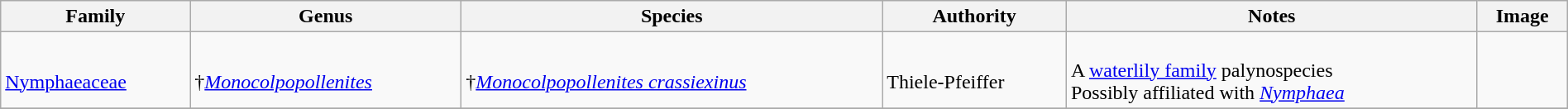<table class="wikitable" align="center" width="100%">
<tr>
<th>Family</th>
<th>Genus</th>
<th>Species</th>
<th>Authority</th>
<th>Notes</th>
<th>Image</th>
</tr>
<tr>
<td><br><a href='#'>Nymphaeaceae</a></td>
<td><br>†<em><a href='#'>Monocolpopollenites</a></em></td>
<td><br>†<em><a href='#'>Monocolpopollenites crassiexinus</a></em></td>
<td><br>Thiele-Pfeiffer</td>
<td><br>A <a href='#'>waterlily family</a> palynospecies<br> Possibly affiliated with <em><a href='#'>Nymphaea</a></em></td>
<td></td>
</tr>
<tr>
</tr>
</table>
